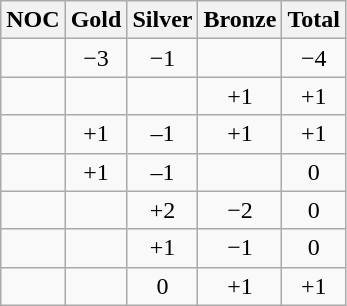<table class="wikitable sortable" style="text-align:center">
<tr>
<th>NOC</th>
<th>Gold</th>
<th>Silver</th>
<th>Bronze</th>
<th>Total</th>
</tr>
<tr>
<td align=left></td>
<td>−3</td>
<td>−1</td>
<td></td>
<td>−4</td>
</tr>
<tr>
<td align=left></td>
<td></td>
<td></td>
<td>+1</td>
<td>+1</td>
</tr>
<tr>
<td align=left></td>
<td>+1</td>
<td>–1</td>
<td>+1</td>
<td>+1</td>
</tr>
<tr>
<td align=left></td>
<td>+1</td>
<td>–1</td>
<td></td>
<td>0</td>
</tr>
<tr>
<td align=left></td>
<td></td>
<td>+2</td>
<td>−2</td>
<td>0</td>
</tr>
<tr>
<td align=left></td>
<td></td>
<td>+1</td>
<td>−1</td>
<td>0</td>
</tr>
<tr>
<td align=left></td>
<td></td>
<td>0</td>
<td>+1</td>
<td>+1</td>
</tr>
</table>
